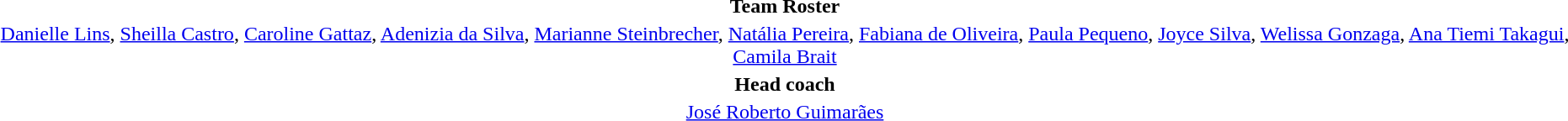<table style="text-align:center;margin-top:2em;margin-left:auto;margin-right:auto">
<tr>
<td><strong>Team Roster</strong></td>
</tr>
<tr>
<td><a href='#'>Danielle Lins</a>, <a href='#'>Sheilla Castro</a>, <a href='#'>Caroline Gattaz</a>, <a href='#'>Adenizia da Silva</a>, <a href='#'>Marianne Steinbrecher</a>, <a href='#'>Natália Pereira</a>, <a href='#'>Fabiana de Oliveira</a>, <a href='#'>Paula Pequeno</a>, <a href='#'>Joyce Silva</a>, <a href='#'>Welissa Gonzaga</a>, <a href='#'>Ana Tiemi Takagui</a>, <a href='#'>Camila Brait</a></td>
</tr>
<tr>
<td><strong>Head coach</strong></td>
</tr>
<tr>
<td><a href='#'>José Roberto Guimarães</a></td>
</tr>
</table>
